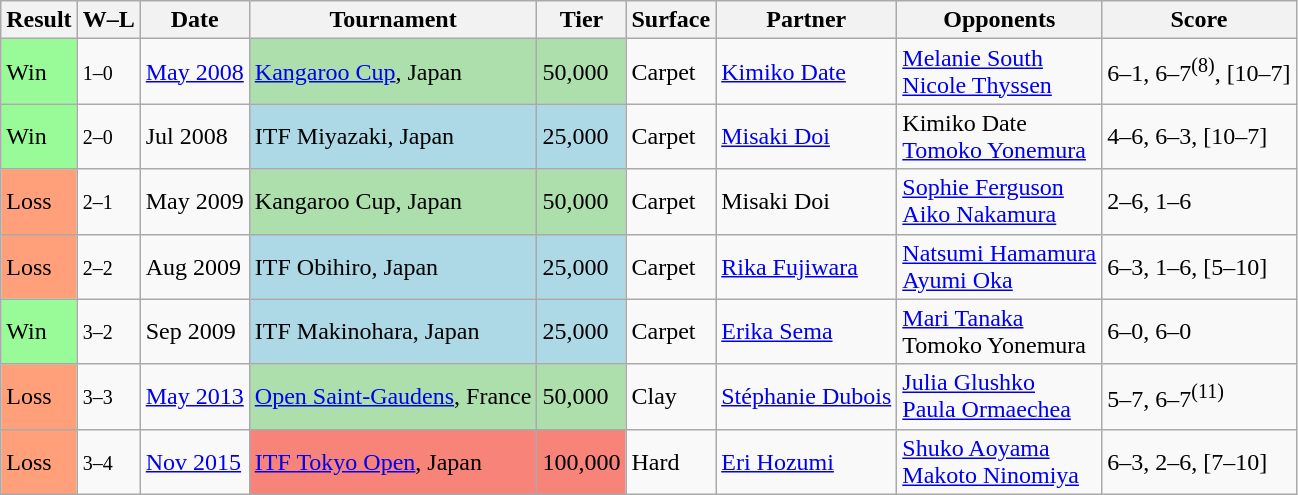<table class="sortable wikitable">
<tr>
<th>Result</th>
<th class="unsortable">W–L</th>
<th>Date</th>
<th>Tournament</th>
<th>Tier</th>
<th>Surface</th>
<th>Partner</th>
<th>Opponents</th>
<th class="unsortable">Score</th>
</tr>
<tr>
<td bgcolor="98FB98">Win</td>
<td><small>1–0</small></td>
<td><a href='#'>May 2008</a></td>
<td bgcolor="#addfad"><a href='#'>Kangaroo Cup</a>, Japan</td>
<td bgcolor="#addfad">50,000</td>
<td>Carpet</td>
<td> <a href='#'>Kimiko Date</a></td>
<td> <a href='#'>Melanie South</a><br> <a href='#'>Nicole Thyssen</a></td>
<td>6–1, 6–7<sup>(8)</sup>, [10–7]</td>
</tr>
<tr>
<td bgcolor="98FB98">Win</td>
<td><small>2–0</small></td>
<td>Jul 2008</td>
<td bgcolor="lightblue">ITF Miyazaki, Japan</td>
<td bgcolor="lightblue">25,000</td>
<td>Carpet</td>
<td> <a href='#'>Misaki Doi</a></td>
<td> Kimiko Date<br> <a href='#'>Tomoko Yonemura</a></td>
<td>4–6, 6–3, [10–7]</td>
</tr>
<tr>
<td bgcolor="FFA07A">Loss</td>
<td><small>2–1</small></td>
<td>May 2009</td>
<td bgcolor="#addfad">Kangaroo Cup, Japan</td>
<td bgcolor="#addfad">50,000</td>
<td>Carpet</td>
<td> Misaki Doi</td>
<td> <a href='#'>Sophie Ferguson</a><br> <a href='#'>Aiko Nakamura</a></td>
<td>2–6, 1–6</td>
</tr>
<tr>
<td bgcolor="FFA07A">Loss</td>
<td><small>2–2</small></td>
<td>Aug 2009</td>
<td bgcolor="lightblue">ITF Obihiro, Japan</td>
<td bgcolor="lightblue">25,000</td>
<td>Carpet</td>
<td> <a href='#'>Rika Fujiwara</a></td>
<td> <a href='#'>Natsumi Hamamura</a><br> <a href='#'>Ayumi Oka</a></td>
<td>6–3, 1–6, [5–10]</td>
</tr>
<tr>
<td bgcolor="98FB98">Win</td>
<td><small>3–2</small></td>
<td>Sep 2009</td>
<td bgcolor="lightblue">ITF Makinohara, Japan</td>
<td bgcolor="lightblue">25,000</td>
<td>Carpet</td>
<td> <a href='#'>Erika Sema</a></td>
<td> <a href='#'>Mari Tanaka</a><br> Tomoko Yonemura</td>
<td>6–0, 6–0</td>
</tr>
<tr>
<td bgcolor=FFA07A>Loss</td>
<td><small>3–3</small></td>
<td><a href='#'>May 2013</a></td>
<td bgcolor="#addfad"><a href='#'>Open Saint-Gaudens</a>, France</td>
<td bgcolor="#addfad">50,000</td>
<td>Clay</td>
<td> <a href='#'>Stéphanie Dubois</a></td>
<td> <a href='#'>Julia Glushko</a><br> <a href='#'>Paula Ormaechea</a></td>
<td>5–7, 6–7<sup>(11)</sup></td>
</tr>
<tr>
<td style="background:#ffa07a;">Loss</td>
<td><small>3–4</small></td>
<td><a href='#'>Nov 2015</a></td>
<td style="background:#f88379;"><a href='#'>ITF Tokyo Open</a>, Japan</td>
<td style="background:#f88379;">100,000</td>
<td>Hard</td>
<td> <a href='#'>Eri Hozumi</a></td>
<td> <a href='#'>Shuko Aoyama</a><br> <a href='#'>Makoto Ninomiya</a></td>
<td>6–3, 2–6, [7–10]</td>
</tr>
</table>
